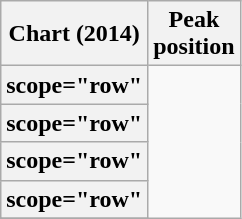<table class="wikitable sortable plainrowheaders">
<tr>
<th scope="col">Chart (2014)</th>
<th scope="col">Peak<br>position</th>
</tr>
<tr>
<th>scope="row" </th>
</tr>
<tr>
<th>scope="row" </th>
</tr>
<tr>
<th>scope="row" </th>
</tr>
<tr>
<th>scope="row" </th>
</tr>
<tr>
</tr>
<tr>
</tr>
</table>
